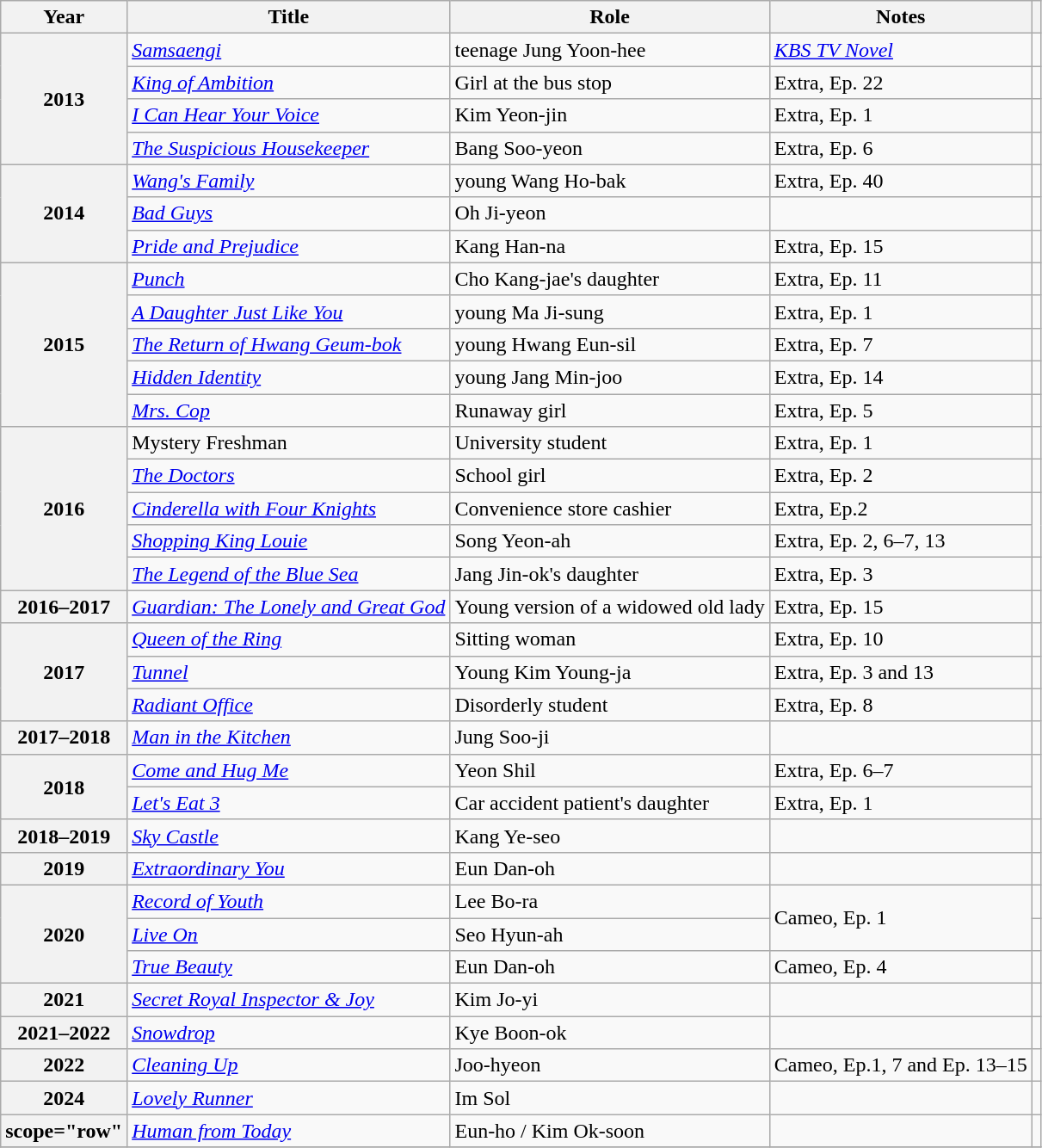<table class="wikitable plainrowheaders sortable">
<tr>
<th scope="col">Year</th>
<th scope="col">Title</th>
<th scope="col">Role</th>
<th scope="col">Notes</th>
<th scope="col" class="unsortable"></th>
</tr>
<tr>
<th scope="row" rowspan="4">2013</th>
<td><em><a href='#'>Samsaengi</a></em></td>
<td>teenage Jung Yoon-hee</td>
<td><em><a href='#'>KBS TV Novel</a></em></td>
<td style="text-align:center"></td>
</tr>
<tr>
<td><em><a href='#'>King of Ambition</a></em></td>
<td>Girl at the bus stop</td>
<td>Extra, Ep. 22</td>
<td style="text-align:center"></td>
</tr>
<tr>
<td><em><a href='#'>I Can Hear Your Voice</a></em></td>
<td>Kim Yeon-jin</td>
<td>Extra, Ep. 1</td>
<td style="text-align:center"></td>
</tr>
<tr>
<td><em><a href='#'>The Suspicious Housekeeper</a></em></td>
<td>Bang Soo-yeon</td>
<td>Extra, Ep. 6</td>
<td style="text-align:center"></td>
</tr>
<tr>
<th scope="row" rowspan="3">2014</th>
<td><em><a href='#'>Wang's Family</a></em></td>
<td>young Wang Ho-bak</td>
<td>Extra, Ep. 40</td>
<td style="text-align:center"></td>
</tr>
<tr>
<td><em><a href='#'>Bad Guys</a></em></td>
<td>Oh Ji-yeon</td>
<td></td>
<td style="text-align:center"></td>
</tr>
<tr>
<td><em><a href='#'>Pride and Prejudice</a></em></td>
<td>Kang Han-na</td>
<td>Extra, Ep. 15</td>
<td style="text-align:center"></td>
</tr>
<tr>
<th scope="row" rowspan="5">2015</th>
<td><em><a href='#'>Punch</a></em></td>
<td>Cho Kang-jae's daughter</td>
<td>Extra, Ep. 11</td>
<td style="text-align:center"></td>
</tr>
<tr>
<td><em><a href='#'>A Daughter Just Like You</a></em></td>
<td>young Ma Ji-sung</td>
<td>Extra, Ep. 1</td>
<td style="text-align:center"></td>
</tr>
<tr>
<td><em><a href='#'>The Return of Hwang Geum-bok</a></em></td>
<td>young Hwang Eun-sil</td>
<td>Extra, Ep. 7</td>
<td style="text-align:center"></td>
</tr>
<tr>
<td><em><a href='#'>Hidden Identity</a></em></td>
<td>young Jang Min-joo</td>
<td>Extra, Ep. 14</td>
<td style="text-align:center"></td>
</tr>
<tr>
<td><em><a href='#'>Mrs. Cop</a></em></td>
<td>Runaway girl</td>
<td>Extra, Ep. 5</td>
<td style="text-align:center"></td>
</tr>
<tr>
<th scope="row" rowspan="5">2016</th>
<td>Mystery Freshman</td>
<td>University student</td>
<td>Extra, Ep. 1</td>
<td style="text-align:center"></td>
</tr>
<tr>
<td><em><a href='#'>The Doctors</a></em></td>
<td>School girl</td>
<td>Extra, Ep. 2</td>
<td style="text-align:center"></td>
</tr>
<tr>
<td><em><a href='#'>Cinderella with Four Knights</a></em></td>
<td>Convenience store cashier</td>
<td>Extra, Ep.2</td>
<td rowspan="2" style="text-align:center"></td>
</tr>
<tr>
<td><em><a href='#'>Shopping King Louie</a></em></td>
<td>Song Yeon-ah</td>
<td>Extra, Ep. 2, 6–7, 13</td>
</tr>
<tr>
<td><em><a href='#'>The Legend of the Blue Sea</a></em></td>
<td>Jang Jin-ok's daughter</td>
<td>Extra, Ep. 3</td>
<td style="text-align:center"></td>
</tr>
<tr>
<th scope="row">2016–2017</th>
<td><em><a href='#'>Guardian: The Lonely and Great God</a></em></td>
<td>Young version of a widowed old lady</td>
<td>Extra, Ep. 15</td>
<td style="text-align:center"></td>
</tr>
<tr>
<th scope="row" rowspan="3">2017</th>
<td><em><a href='#'>Queen of the Ring</a></em></td>
<td>Sitting woman</td>
<td>Extra, Ep. 10</td>
<td style="text-align:center"></td>
</tr>
<tr>
<td><em><a href='#'>Tunnel</a></em></td>
<td>Young Kim Young-ja</td>
<td>Extra, Ep. 3 and 13</td>
<td style="text-align:center"></td>
</tr>
<tr>
<td><em><a href='#'>Radiant Office</a></em></td>
<td>Disorderly student</td>
<td>Extra, Ep. 8</td>
<td style="text-align:center"></td>
</tr>
<tr>
<th scope="row">2017–2018</th>
<td><em><a href='#'>Man in the Kitchen</a></em></td>
<td>Jung Soo-ji</td>
<td></td>
<td style="text-align:center"></td>
</tr>
<tr>
<th scope="row" rowspan="2">2018</th>
<td><em><a href='#'>Come and Hug Me</a></em></td>
<td>Yeon Shil</td>
<td>Extra, Ep. 6–7</td>
<td rowspan="2" style="text-align:center"></td>
</tr>
<tr>
<td><em><a href='#'>Let's Eat 3</a></em></td>
<td>Car accident patient's daughter</td>
<td>Extra, Ep. 1</td>
</tr>
<tr>
<th scope="row">2018–2019</th>
<td><em><a href='#'>Sky Castle</a></em></td>
<td>Kang Ye-seo</td>
<td></td>
<td style="text-align:center"></td>
</tr>
<tr>
<th scope="row">2019</th>
<td><em><a href='#'>Extraordinary You</a></em></td>
<td>Eun Dan-oh</td>
<td></td>
<td style="text-align:center"></td>
</tr>
<tr>
<th scope="row" rowspan="3">2020</th>
<td><em><a href='#'>Record of Youth</a></em></td>
<td>Lee Bo-ra</td>
<td rowspan="2">Cameo, Ep. 1</td>
<td style="text-align:center"></td>
</tr>
<tr>
<td><em><a href='#'>Live On</a></em></td>
<td>Seo Hyun-ah</td>
<td style="text-align:center"></td>
</tr>
<tr>
<td><em><a href='#'>True Beauty</a></em></td>
<td>Eun Dan-oh</td>
<td>Cameo, Ep. 4</td>
<td style="text-align:center"></td>
</tr>
<tr>
<th scope="row">2021</th>
<td><em><a href='#'>Secret Royal Inspector & Joy</a></em></td>
<td>Kim Jo-yi</td>
<td></td>
<td style="text-align:center"></td>
</tr>
<tr>
<th scope="row">2021–2022</th>
<td><em><a href='#'>Snowdrop</a></em></td>
<td>Kye Boon-ok</td>
<td></td>
<td style="text-align:center"></td>
</tr>
<tr>
<th scope="row">2022</th>
<td><em><a href='#'>Cleaning Up</a></em></td>
<td>Joo-hyeon</td>
<td>Cameo, Ep.1, 7 and Ep. 13–15</td>
<td style="text-align:center"></td>
</tr>
<tr>
<th scope="row">2024</th>
<td><em><a href='#'>Lovely Runner</a></em></td>
<td>Im Sol</td>
<td></td>
<td style="text-align:center"></td>
</tr>
<tr>
<th>scope="row" </th>
<td><em><a href='#'>Human from Today</a></em></td>
<td>Eun-ho / Kim Ok-soon</td>
<td></td>
<td style="text-align:center"></td>
</tr>
<tr>
</tr>
</table>
